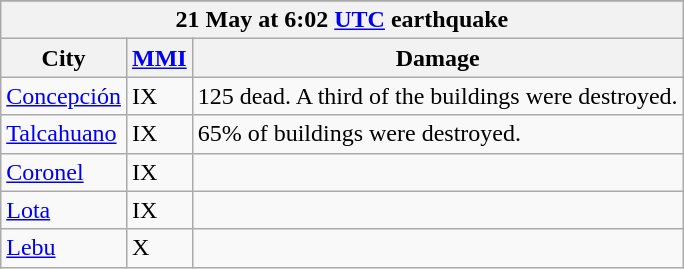<table class="wikitable">
<tr>
</tr>
<tr>
<th colspan="3">21 May at 6:02 <a href='#'>UTC</a> earthquake</th>
</tr>
<tr>
<th>City</th>
<th><a href='#'>MMI</a></th>
<th>Damage</th>
</tr>
<tr>
<td><a href='#'>Concepción</a></td>
<td>IX</td>
<td>125 dead. A third of the buildings were destroyed.</td>
</tr>
<tr>
<td><a href='#'>Talcahuano</a></td>
<td>IX</td>
<td>65% of buildings were destroyed.</td>
</tr>
<tr>
<td><a href='#'>Coronel</a></td>
<td>IX</td>
<td></td>
</tr>
<tr>
<td><a href='#'>Lota</a></td>
<td>IX</td>
<td></td>
</tr>
<tr>
<td><a href='#'>Lebu</a></td>
<td>X</td>
<td></td>
</tr>
</table>
